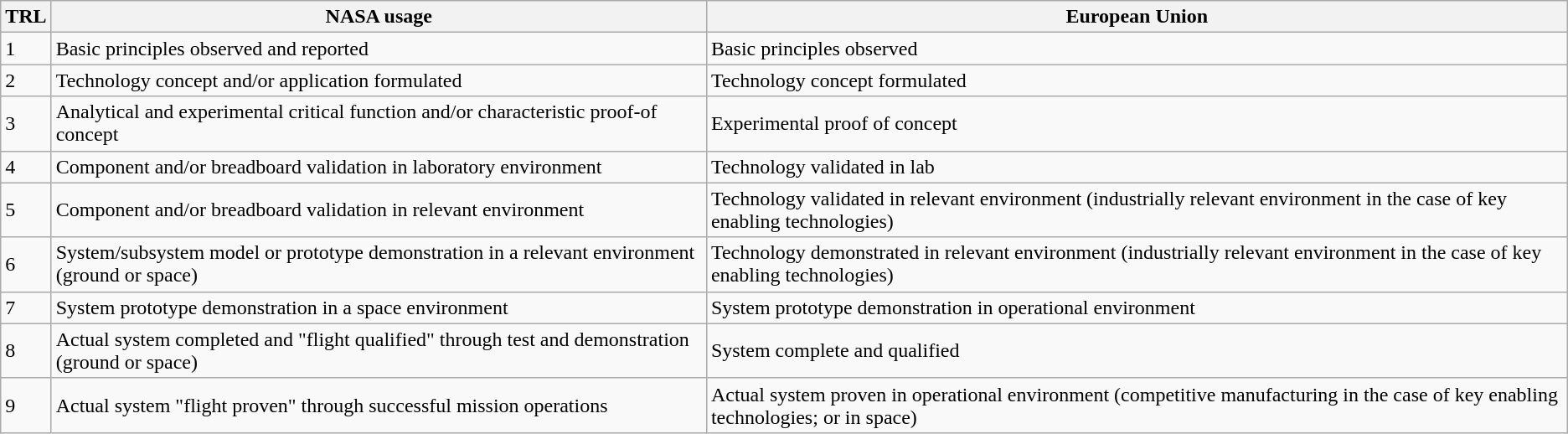<table class="wikitable">
<tr>
<th>TRL</th>
<th>NASA usage</th>
<th>European Union</th>
</tr>
<tr>
<td>1</td>
<td>Basic principles observed and reported</td>
<td>Basic principles observed</td>
</tr>
<tr>
<td>2</td>
<td>Technology concept and/or application formulated</td>
<td>Technology concept formulated</td>
</tr>
<tr>
<td>3</td>
<td>Analytical and experimental critical function and/or characteristic proof-of concept</td>
<td>Experimental proof of concept</td>
</tr>
<tr>
<td>4</td>
<td>Component and/or breadboard validation in laboratory environment</td>
<td>Technology validated in lab</td>
</tr>
<tr>
<td>5</td>
<td>Component and/or breadboard validation in relevant environment</td>
<td>Technology validated in relevant environment (industrially relevant environment in the case of key enabling technologies)</td>
</tr>
<tr>
<td>6</td>
<td>System/subsystem model or prototype demonstration in a relevant environment (ground or space)</td>
<td>Technology demonstrated in relevant environment (industrially relevant environment in the case of key enabling technologies)</td>
</tr>
<tr>
<td>7</td>
<td>System prototype demonstration in a space environment</td>
<td>System prototype demonstration in operational environment</td>
</tr>
<tr>
<td>8</td>
<td>Actual system completed and "flight qualified" through test and demonstration (ground or space)</td>
<td>System complete and qualified</td>
</tr>
<tr>
<td>9</td>
<td>Actual system "flight proven" through successful mission operations</td>
<td>Actual system proven in operational environment (competitive manufacturing in the case of key enabling technologies; or in space)</td>
</tr>
</table>
